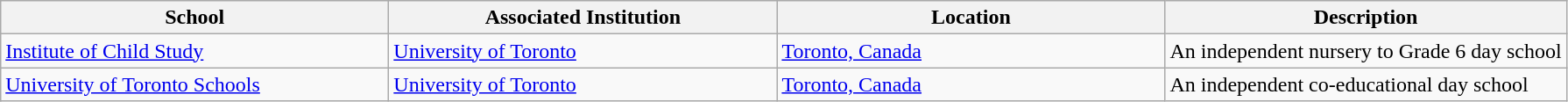<table class="wikitable">
<tr>
<th style=width:18em>School</th>
<th style=width:18em>Associated Institution</th>
<th style=width:18em>Location</th>
<th>Description</th>
</tr>
<tr>
<td><a href='#'>Institute of Child Study</a></td>
<td><a href='#'>University of Toronto</a></td>
<td><a href='#'>Toronto, Canada</a></td>
<td>An independent nursery to Grade 6 day school</td>
</tr>
<tr>
<td><a href='#'>University of Toronto Schools</a></td>
<td><a href='#'>University of Toronto</a></td>
<td><a href='#'>Toronto, Canada</a></td>
<td>An independent co-educational day school</td>
</tr>
</table>
